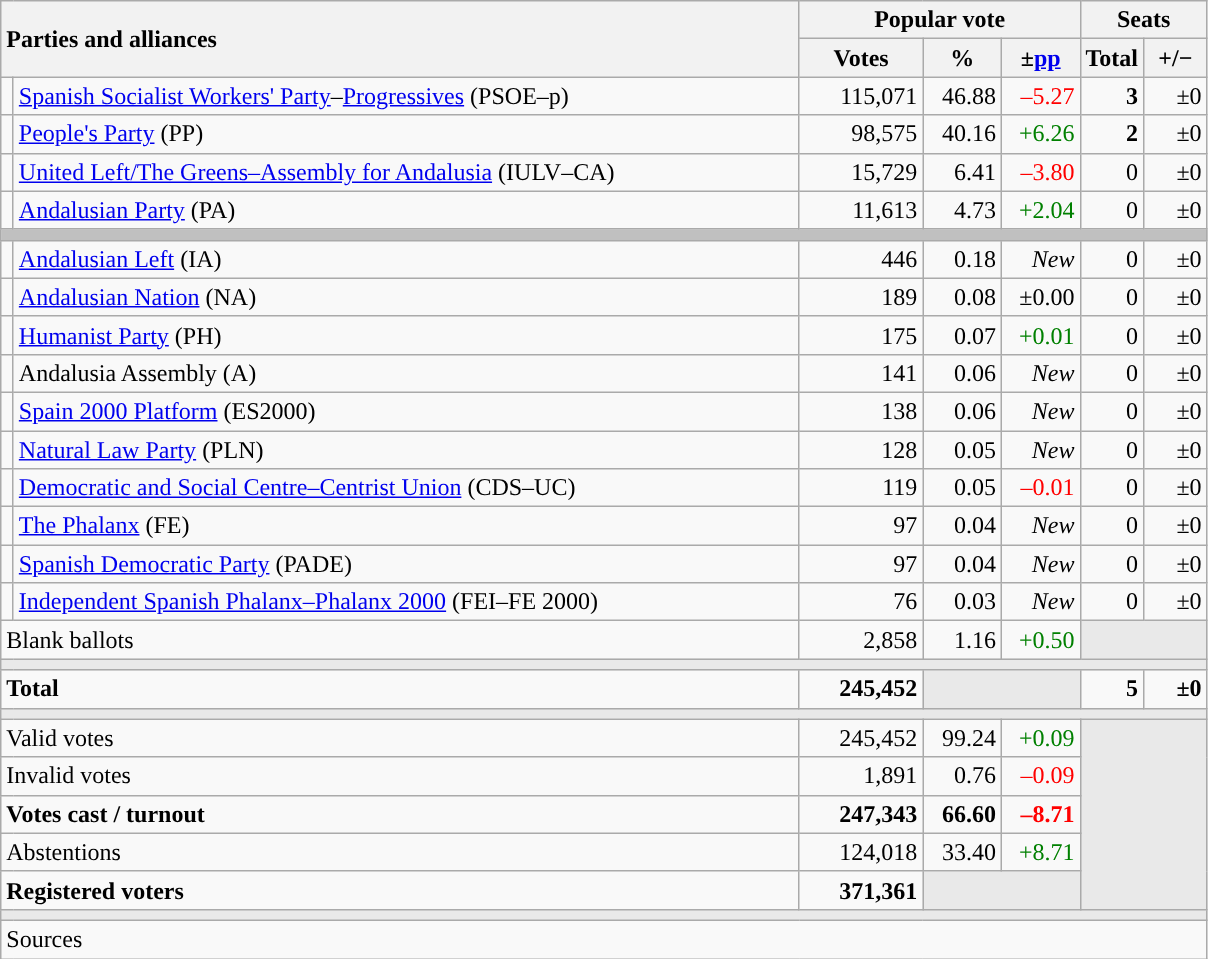<table class="wikitable" style="text-align:right;">
<tr>
<th style="text-align:left;" rowspan="2" colspan="2" width="525">Parties and alliances</th>
<th colspan="3">Popular vote</th>
<th colspan="2">Seats</th>
</tr>
<tr>
<th width="75">Votes</th>
<th width="45">%</th>
<th width="45">±<a href='#'>pp</a></th>
<th width="35">Total</th>
<th width="35">+/−</th>
</tr>
<tr>
<td width="1" style="color:inherit;background:"></td>
<td align="left"><a href='#'>Spanish Socialist Workers' Party</a>–<a href='#'>Progressives</a> (PSOE–p)</td>
<td>115,071</td>
<td>46.88</td>
<td style="color:red;">–5.27</td>
<td><strong>3</strong></td>
<td>±0</td>
</tr>
<tr>
<td style="color:inherit;background:"></td>
<td align="left"><a href='#'>People's Party</a> (PP)</td>
<td>98,575</td>
<td>40.16</td>
<td style="color:green;">+6.26</td>
<td><strong>2</strong></td>
<td>±0</td>
</tr>
<tr>
<td style="color:inherit;background:"></td>
<td align="left"><a href='#'>United Left/The Greens–Assembly for Andalusia</a> (IULV–CA)</td>
<td>15,729</td>
<td>6.41</td>
<td style="color:red;">–3.80</td>
<td>0</td>
<td>±0</td>
</tr>
<tr>
<td style="color:inherit;background:"></td>
<td align="left"><a href='#'>Andalusian Party</a> (PA)</td>
<td>11,613</td>
<td>4.73</td>
<td style="color:green;">+2.04</td>
<td>0</td>
<td>±0</td>
</tr>
<tr>
<td colspan="7" bgcolor="#C0C0C0"></td>
</tr>
<tr>
<td style="color:inherit;background:"></td>
<td align="left"><a href='#'>Andalusian Left</a> (IA)</td>
<td>446</td>
<td>0.18</td>
<td><em>New</em></td>
<td>0</td>
<td>±0</td>
</tr>
<tr>
<td style="color:inherit;background:"></td>
<td align="left"><a href='#'>Andalusian Nation</a> (NA)</td>
<td>189</td>
<td>0.08</td>
<td>±0.00</td>
<td>0</td>
<td>±0</td>
</tr>
<tr>
<td style="color:inherit;background:"></td>
<td align="left"><a href='#'>Humanist Party</a> (PH)</td>
<td>175</td>
<td>0.07</td>
<td style="color:green;">+0.01</td>
<td>0</td>
<td>±0</td>
</tr>
<tr>
<td style="color:inherit;background:"></td>
<td align="left">Andalusia Assembly (A)</td>
<td>141</td>
<td>0.06</td>
<td><em>New</em></td>
<td>0</td>
<td>±0</td>
</tr>
<tr>
<td style="color:inherit;background:"></td>
<td align="left"><a href='#'>Spain 2000 Platform</a> (ES2000)</td>
<td>138</td>
<td>0.06</td>
<td><em>New</em></td>
<td>0</td>
<td>±0</td>
</tr>
<tr>
<td style="color:inherit;background:"></td>
<td align="left"><a href='#'>Natural Law Party</a> (PLN)</td>
<td>128</td>
<td>0.05</td>
<td><em>New</em></td>
<td>0</td>
<td>±0</td>
</tr>
<tr>
<td style="color:inherit;background:"></td>
<td align="left"><a href='#'>Democratic and Social Centre–Centrist Union</a> (CDS–UC)</td>
<td>119</td>
<td>0.05</td>
<td style="color:red;">–0.01</td>
<td>0</td>
<td>±0</td>
</tr>
<tr>
<td style="color:inherit;background:"></td>
<td align="left"><a href='#'>The Phalanx</a> (FE)</td>
<td>97</td>
<td>0.04</td>
<td><em>New</em></td>
<td>0</td>
<td>±0</td>
</tr>
<tr>
<td style="color:inherit;background:"></td>
<td align="left"><a href='#'>Spanish Democratic Party</a> (PADE)</td>
<td>97</td>
<td>0.04</td>
<td><em>New</em></td>
<td>0</td>
<td>±0</td>
</tr>
<tr>
<td style="color:inherit;background:"></td>
<td align="left"><a href='#'>Independent Spanish Phalanx–Phalanx 2000</a> (FEI–FE 2000)</td>
<td>76</td>
<td>0.03</td>
<td><em>New</em></td>
<td>0</td>
<td>±0</td>
</tr>
<tr>
<td align="left" colspan="2">Blank ballots</td>
<td>2,858</td>
<td>1.16</td>
<td style="color:green;">+0.50</td>
<td bgcolor="#E9E9E9" colspan="2"></td>
</tr>
<tr>
<td colspan="7" bgcolor="#E9E9E9"></td>
</tr>
<tr style="font-weight:bold;">
<td align="left" colspan="2">Total</td>
<td>245,452</td>
<td bgcolor="#E9E9E9" colspan="2"></td>
<td>5</td>
<td>±0</td>
</tr>
<tr>
<td colspan="7" bgcolor="#E9E9E9"></td>
</tr>
<tr>
<td align="left" colspan="2">Valid votes</td>
<td>245,452</td>
<td>99.24</td>
<td style="color:green;">+0.09</td>
<td bgcolor="#E9E9E9" colspan="2" rowspan="5"></td>
</tr>
<tr>
<td align="left" colspan="2">Invalid votes</td>
<td>1,891</td>
<td>0.76</td>
<td style="color:red;">–0.09</td>
</tr>
<tr style="font-weight:bold;">
<td align="left" colspan="2">Votes cast / turnout</td>
<td>247,343</td>
<td>66.60</td>
<td style="color:red;">–8.71</td>
</tr>
<tr>
<td align="left" colspan="2">Abstentions</td>
<td>124,018</td>
<td>33.40</td>
<td style="color:green;">+8.71</td>
</tr>
<tr style="font-weight:bold;">
<td align="left" colspan="2">Registered voters</td>
<td>371,361</td>
<td bgcolor="#E9E9E9" colspan="2"></td>
</tr>
<tr>
<td colspan="7" bgcolor="#E9E9E9"></td>
</tr>
<tr>
<td align="left" colspan="7">Sources</td>
</tr>
</table>
